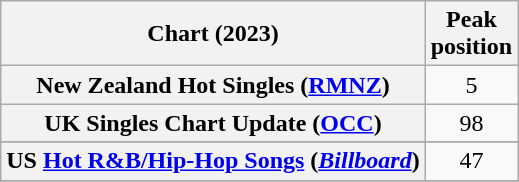<table class="wikitable sortable plainrowheaders" style="text-align:center">
<tr>
<th scope="col">Chart (2023)</th>
<th scope="col">Peak<br>position</th>
</tr>
<tr>
<th scope="row">New Zealand Hot Singles (<a href='#'>RMNZ</a>)</th>
<td>5</td>
</tr>
<tr>
<th scope="row">UK Singles Chart Update (<a href='#'>OCC</a>)</th>
<td>98</td>
</tr>
<tr>
</tr>
<tr>
<th scope="row">US <a href='#'>Hot R&B/Hip-Hop Songs</a> (<em><a href='#'>Billboard</a></em>)</th>
<td>47</td>
</tr>
<tr>
</tr>
</table>
